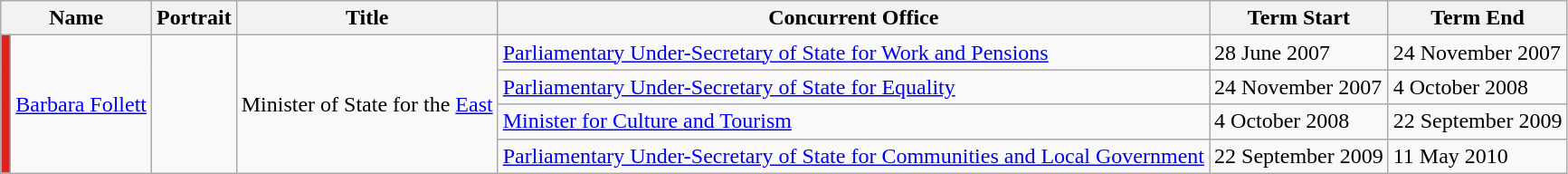<table class="wikitable">
<tr>
<th colspan="2">Name</th>
<th>Portrait</th>
<th>Title</th>
<th>Concurrent Office</th>
<th>Term Start</th>
<th>Term End</th>
</tr>
<tr>
<th rowspan="4" style="background-color: #DC241f"></th>
<td rowspan="4"><a href='#'>Barbara Follett</a></td>
<td rowspan="4"></td>
<td rowspan="4">Minister of State for the <a href='#'>East</a></td>
<td><a href='#'>Parliamentary Under-Secretary of State for Work and Pensions</a></td>
<td>28 June 2007</td>
<td>24 November 2007</td>
</tr>
<tr>
<td><a href='#'>Parliamentary Under-Secretary of State for Equality</a></td>
<td>24 November 2007</td>
<td>4 October 2008</td>
</tr>
<tr>
<td><a href='#'>Minister for Culture and Tourism</a></td>
<td>4 October 2008</td>
<td>22 September 2009</td>
</tr>
<tr>
<td><a href='#'>Parliamentary Under-Secretary of State for Communities and Local Government</a></td>
<td>22 September 2009</td>
<td>11 May 2010</td>
</tr>
</table>
